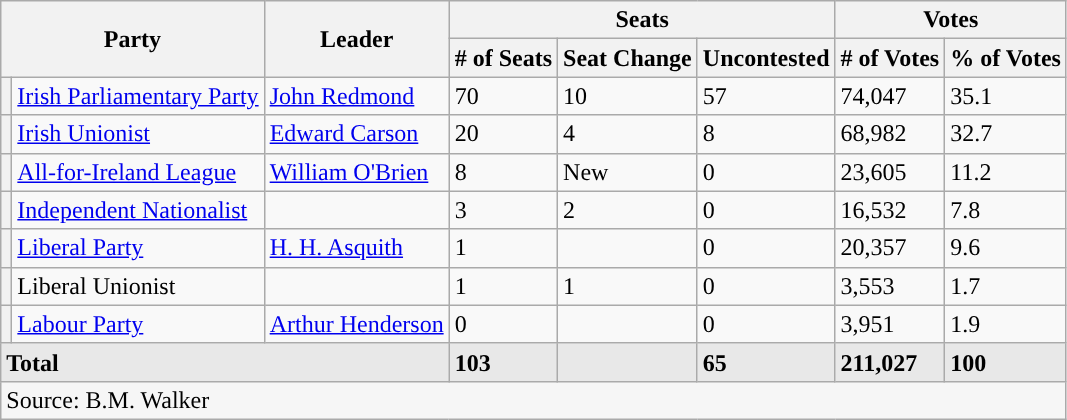<table class="wikitable">
<tr>
<th rowspan="2" colspan="2">Party</th>
<th rowspan="2">Leader</th>
<th colspan="3">Seats</th>
<th colspan="3">Votes</th>
</tr>
<tr>
<th># of Seats</th>
<th>Seat Change</th>
<th>Uncontested</th>
<th># of Votes</th>
<th>% of Votes</th>
</tr>
<tr>
<th style="background-color: "></th>
<td><a href='#'>Irish Parliamentary Party</a></td>
<td><a href='#'>John Redmond</a></td>
<td>70</td>
<td> 10</td>
<td>57</td>
<td>74,047</td>
<td>35.1</td>
</tr>
<tr>
<th style="background-color: "></th>
<td><a href='#'>Irish Unionist</a></td>
<td><a href='#'>Edward Carson</a></td>
<td>20</td>
<td> 4</td>
<td>8</td>
<td>68,982</td>
<td>32.7</td>
</tr>
<tr>
<th style="background-color: "></th>
<td><a href='#'>All-for-Ireland League</a></td>
<td><a href='#'>William O'Brien</a></td>
<td>8</td>
<td>New</td>
<td>0</td>
<td>23,605</td>
<td>11.2</td>
</tr>
<tr>
<th style="background-color: "></th>
<td><a href='#'>Independent Nationalist</a></td>
<td></td>
<td>3</td>
<td> 2</td>
<td>0</td>
<td>16,532</td>
<td>7.8</td>
</tr>
<tr>
<th style="background-color: "></th>
<td><a href='#'>Liberal Party</a></td>
<td><a href='#'>H. H. Asquith</a></td>
<td>1</td>
<td></td>
<td>0</td>
<td>20,357</td>
<td>9.6</td>
</tr>
<tr>
<th style="background-color: "></th>
<td>Liberal Unionist</td>
<td></td>
<td>1</td>
<td> 1</td>
<td>0</td>
<td>3,553</td>
<td>1.7</td>
</tr>
<tr>
<th style="background-color: "></th>
<td><a href='#'>Labour Party</a></td>
<td><a href='#'>Arthur Henderson</a></td>
<td>0</td>
<td></td>
<td>0</td>
<td>3,951</td>
<td>1.9</td>
</tr>
<tr class="sortbottom" style="font-weight:bold; background:rgb(232,232,232);">
<td colspan=3>Total</td>
<td>103</td>
<td></td>
<td>65</td>
<td>211,027</td>
<td>100</td>
</tr>
<tr style="background-color:#F6F6F6">
<td colspan="9" align="left">Source: B.M. Walker</td>
</tr>
</table>
